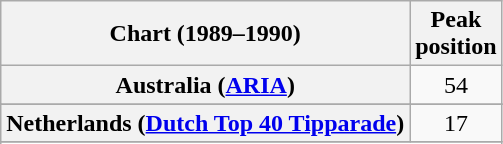<table class="wikitable sortable plainrowheaders" style="text-align:center">
<tr>
<th scope="col">Chart (1989–1990)</th>
<th scope="col">Peak<br>position</th>
</tr>
<tr>
<th scope="row">Australia (<a href='#'>ARIA</a>)</th>
<td>54</td>
</tr>
<tr>
</tr>
<tr>
</tr>
<tr>
<th scope="row">Netherlands (<a href='#'>Dutch Top 40 Tipparade</a>)</th>
<td>17</td>
</tr>
<tr>
</tr>
<tr>
</tr>
<tr>
</tr>
<tr>
</tr>
<tr>
</tr>
<tr>
</tr>
</table>
